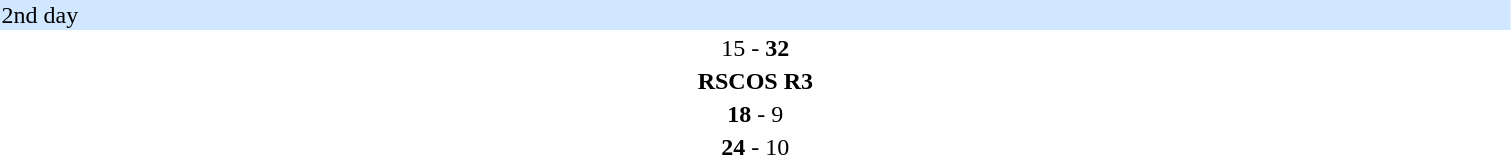<table width=80%>
<tr>
<th width=30%></th>
<th width=12%></th>
<th width=30%></th>
</tr>
<tr bgcolor=#D0E7FF>
<td colspan="3">2nd day</td>
</tr>
<tr>
<td align=right></td>
<td align=center>15 - <strong>32</strong></td>
<td><strong></strong></td>
</tr>
<tr>
<td align=right></td>
<td align=center><strong>RSCOS R3</strong></td>
<td><strong></strong></td>
</tr>
<tr>
<td align=right><strong></strong></td>
<td align=center><strong>18</strong> - 9</td>
<td></td>
</tr>
<tr>
<td align=right><strong></strong></td>
<td align=center><strong>24</strong> - 10</td>
<td></td>
</tr>
<tr>
</tr>
</table>
